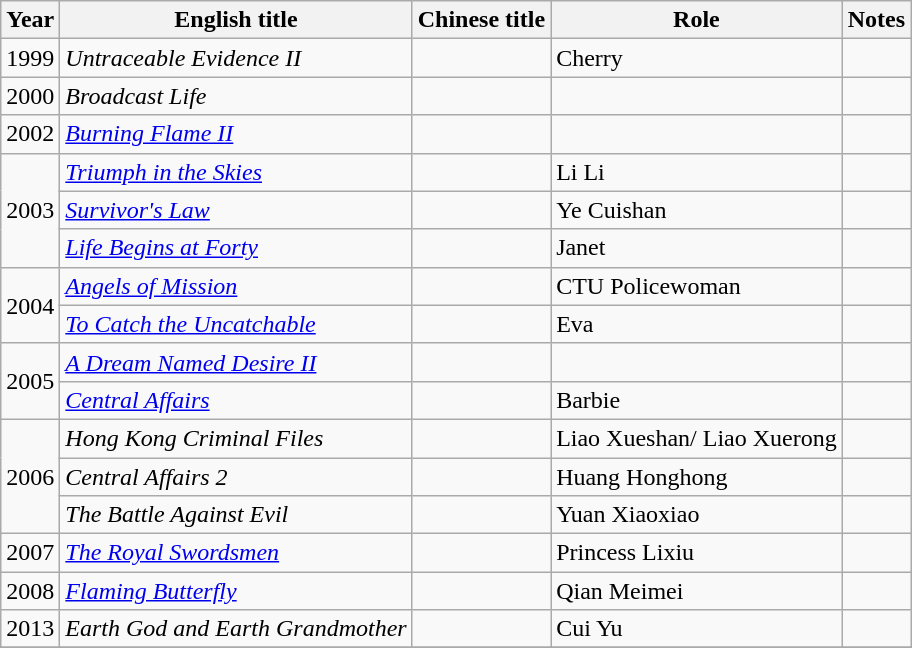<table class="wikitable">
<tr>
<th>Year</th>
<th>English title</th>
<th>Chinese title</th>
<th>Role</th>
<th>Notes</th>
</tr>
<tr>
<td>1999</td>
<td><em>Untraceable Evidence II</em></td>
<td></td>
<td>Cherry</td>
<td></td>
</tr>
<tr>
<td>2000</td>
<td><em>Broadcast Life</em></td>
<td></td>
<td></td>
<td></td>
</tr>
<tr>
<td>2002</td>
<td><em><a href='#'>Burning Flame II</a></em></td>
<td></td>
<td></td>
<td></td>
</tr>
<tr>
<td rowspan="3">2003</td>
<td><em><a href='#'>Triumph in the Skies</a></em></td>
<td></td>
<td>Li Li</td>
<td></td>
</tr>
<tr>
<td><em><a href='#'>Survivor's Law</a></em></td>
<td></td>
<td>Ye Cuishan</td>
<td></td>
</tr>
<tr>
<td><em><a href='#'>Life Begins at Forty</a></em></td>
<td></td>
<td>Janet</td>
<td></td>
</tr>
<tr>
<td rowspan="2">2004</td>
<td><em><a href='#'>Angels of Mission</a></em></td>
<td></td>
<td>CTU Policewoman</td>
<td></td>
</tr>
<tr>
<td><em><a href='#'>To Catch the Uncatchable</a></em></td>
<td></td>
<td>Eva</td>
<td></td>
</tr>
<tr>
<td rowspan="2">2005</td>
<td><em><a href='#'>A Dream Named Desire II</a></em></td>
<td></td>
<td></td>
<td></td>
</tr>
<tr>
<td><em><a href='#'>Central Affairs</a></em></td>
<td></td>
<td>Barbie</td>
<td></td>
</tr>
<tr>
<td rowspan="3">2006</td>
<td><em>Hong Kong Criminal Files</em></td>
<td></td>
<td>Liao Xueshan/ Liao Xuerong</td>
<td></td>
</tr>
<tr>
<td><em>Central Affairs 2</em></td>
<td></td>
<td>Huang Honghong</td>
<td></td>
</tr>
<tr>
<td><em>The Battle Against Evil</em></td>
<td></td>
<td>Yuan Xiaoxiao</td>
<td></td>
</tr>
<tr>
<td>2007</td>
<td><em><a href='#'>The Royal Swordsmen</a></em></td>
<td></td>
<td>Princess Lixiu</td>
<td></td>
</tr>
<tr>
<td>2008</td>
<td><em><a href='#'>Flaming Butterfly</a></em></td>
<td></td>
<td>Qian Meimei</td>
<td></td>
</tr>
<tr>
<td>2013</td>
<td><em>Earth God and Earth Grandmother</em></td>
<td></td>
<td>Cui Yu</td>
<td></td>
</tr>
<tr>
</tr>
</table>
